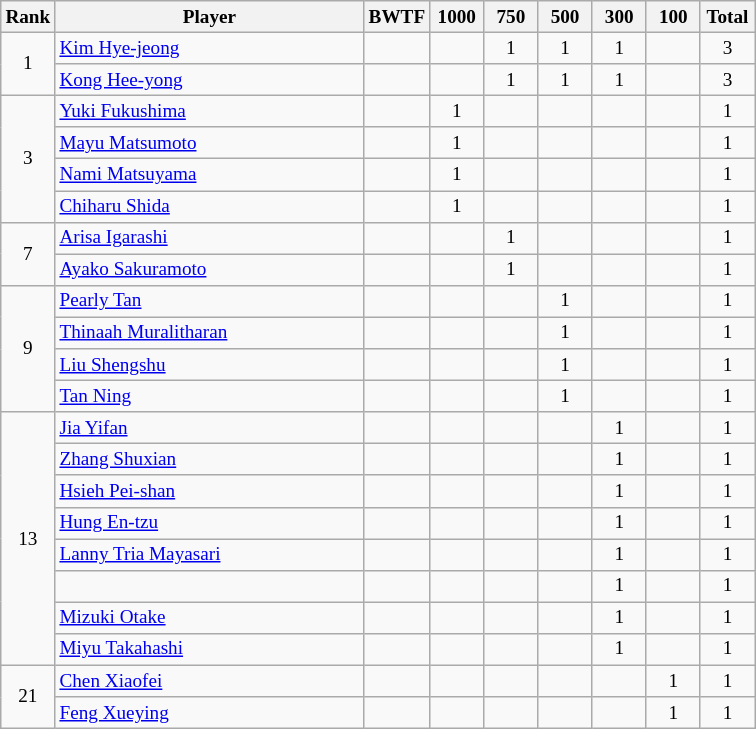<table class="wikitable" style="font-size:80%; text-align:center">
<tr>
<th width="30">Rank</th>
<th width="200">Player</th>
<th width="30">BWTF</th>
<th width="30">1000</th>
<th width="30">750</th>
<th width="30">500</th>
<th width="30">300</th>
<th width="30">100</th>
<th width="30">Total</th>
</tr>
<tr>
<td rowspan="2">1</td>
<td align="left"> <a href='#'>Kim Hye-jeong</a></td>
<td></td>
<td></td>
<td>1</td>
<td>1</td>
<td>1</td>
<td></td>
<td>3</td>
</tr>
<tr>
<td align="left"> <a href='#'>Kong Hee-yong</a></td>
<td></td>
<td></td>
<td>1</td>
<td>1</td>
<td>1</td>
<td></td>
<td>3</td>
</tr>
<tr>
<td rowspan="4">3</td>
<td align="left"> <a href='#'>Yuki Fukushima</a></td>
<td></td>
<td>1</td>
<td></td>
<td></td>
<td></td>
<td></td>
<td>1</td>
</tr>
<tr>
<td align="left"> <a href='#'>Mayu Matsumoto</a></td>
<td></td>
<td>1</td>
<td></td>
<td></td>
<td></td>
<td></td>
<td>1</td>
</tr>
<tr>
<td align="left"> <a href='#'>Nami Matsuyama</a></td>
<td></td>
<td>1</td>
<td></td>
<td></td>
<td></td>
<td></td>
<td>1</td>
</tr>
<tr>
<td align="left"> <a href='#'>Chiharu Shida</a></td>
<td></td>
<td>1</td>
<td></td>
<td></td>
<td></td>
<td></td>
<td>1</td>
</tr>
<tr>
<td rowspan="2">7</td>
<td align="left"> <a href='#'>Arisa Igarashi</a></td>
<td></td>
<td></td>
<td>1</td>
<td></td>
<td></td>
<td></td>
<td>1</td>
</tr>
<tr>
<td align="left"> <a href='#'>Ayako Sakuramoto</a></td>
<td></td>
<td></td>
<td>1</td>
<td></td>
<td></td>
<td></td>
<td>1</td>
</tr>
<tr>
<td rowspan="4">9</td>
<td align="left"> <a href='#'>Pearly Tan</a></td>
<td></td>
<td></td>
<td></td>
<td>1</td>
<td></td>
<td></td>
<td>1</td>
</tr>
<tr>
<td align="left"> <a href='#'>Thinaah Muralitharan</a></td>
<td></td>
<td></td>
<td></td>
<td>1</td>
<td></td>
<td></td>
<td>1</td>
</tr>
<tr>
<td align="left"> <a href='#'>Liu Shengshu</a></td>
<td></td>
<td></td>
<td></td>
<td>1</td>
<td></td>
<td></td>
<td>1</td>
</tr>
<tr>
<td align="left"> <a href='#'>Tan Ning</a></td>
<td></td>
<td></td>
<td></td>
<td>1</td>
<td></td>
<td></td>
<td>1</td>
</tr>
<tr>
<td rowspan="8">13</td>
<td align="left"> <a href='#'>Jia Yifan</a></td>
<td></td>
<td></td>
<td></td>
<td></td>
<td>1</td>
<td></td>
<td>1</td>
</tr>
<tr>
<td align="left"> <a href='#'>Zhang Shuxian</a></td>
<td></td>
<td></td>
<td></td>
<td></td>
<td>1</td>
<td></td>
<td>1</td>
</tr>
<tr>
<td align="left"> <a href='#'>Hsieh Pei-shan</a></td>
<td></td>
<td></td>
<td></td>
<td></td>
<td>1</td>
<td></td>
<td>1</td>
</tr>
<tr>
<td align="left"> <a href='#'>Hung En-tzu</a></td>
<td></td>
<td></td>
<td></td>
<td></td>
<td>1</td>
<td></td>
<td>1</td>
</tr>
<tr>
<td align="left"> <a href='#'>Lanny Tria Mayasari</a></td>
<td></td>
<td></td>
<td></td>
<td></td>
<td>1</td>
<td></td>
<td>1</td>
</tr>
<tr>
<td align="left"> </td>
<td></td>
<td></td>
<td></td>
<td></td>
<td>1</td>
<td></td>
<td>1</td>
</tr>
<tr>
<td align="left"> <a href='#'>Mizuki Otake</a></td>
<td></td>
<td></td>
<td></td>
<td></td>
<td>1</td>
<td></td>
<td>1</td>
</tr>
<tr>
<td align="left"> <a href='#'>Miyu Takahashi</a></td>
<td></td>
<td></td>
<td></td>
<td></td>
<td>1</td>
<td></td>
<td>1</td>
</tr>
<tr>
<td rowspan="2">21</td>
<td align="left"> <a href='#'>Chen Xiaofei</a></td>
<td></td>
<td></td>
<td></td>
<td></td>
<td></td>
<td>1</td>
<td>1</td>
</tr>
<tr>
<td align="left"> <a href='#'>Feng Xueying</a></td>
<td></td>
<td></td>
<td></td>
<td></td>
<td></td>
<td>1</td>
<td>1</td>
</tr>
</table>
